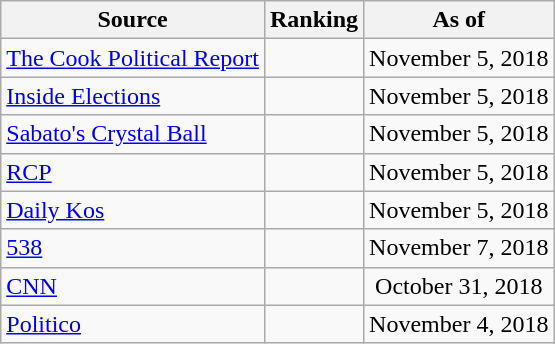<table class="wikitable" style="text-align:center">
<tr>
<th>Source</th>
<th>Ranking</th>
<th>As of</th>
</tr>
<tr>
<td align=left><a href='#'>The Cook Political Report</a></td>
<td></td>
<td>November 5, 2018</td>
</tr>
<tr>
<td align=left><a href='#'>Inside Elections</a></td>
<td></td>
<td>November 5, 2018</td>
</tr>
<tr>
<td align=left><a href='#'>Sabato's Crystal Ball</a></td>
<td></td>
<td>November 5, 2018</td>
</tr>
<tr>
<td align="left"><a href='#'>RCP</a></td>
<td></td>
<td>November 5, 2018</td>
</tr>
<tr>
<td align="left"><a href='#'>Daily Kos</a></td>
<td></td>
<td>November 5, 2018</td>
</tr>
<tr>
<td align="left"><a href='#'>538</a></td>
<td></td>
<td>November 7, 2018</td>
</tr>
<tr>
<td align="left"><a href='#'>CNN</a></td>
<td></td>
<td>October 31, 2018</td>
</tr>
<tr>
<td align="left"><a href='#'>Politico</a></td>
<td></td>
<td>November 4, 2018</td>
</tr>
</table>
